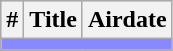<table class="wikitable plainrowheaders">
<tr bgcolor="#CCCCCC">
<th>#</th>
<th>Title</th>
<th>Airdate</th>
</tr>
<tr>
<td colspan="7" bgcolor="#8888FF"></td>
</tr>
<tr>
</tr>
</table>
